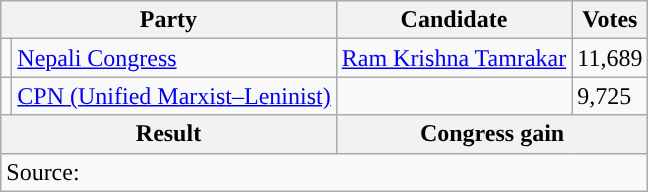<table class="wikitable">
<tr>
<th colspan="2">Party</th>
<th>Candidate</th>
<th>Votes</th>
</tr>
<tr>
<td style="background-color:"></td>
<td><a href='#'>Nepali Congress</a></td>
<td><a href='#'>Ram Krishna Tamrakar</a></td>
<td>11,689</td>
</tr>
<tr>
<td style="background-color:"></td>
<td><a href='#'>CPN (Unified Marxist–Leninist)</a></td>
<td></td>
<td>9,725</td>
</tr>
<tr>
<th colspan="2">Result</th>
<th colspan="2">Congress gain</th>
</tr>
<tr>
<td colspan="4">Source: </td>
</tr>
</table>
